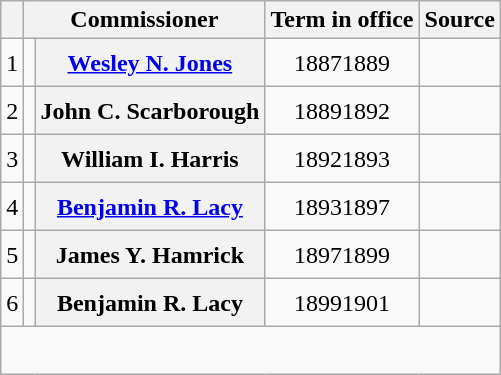<table class="wikitable sortable" style="text-align:center;">
<tr>
<th scope="col" data-sort-type="number"></th>
<th scope="col" colspan="2">Commissioner</th>
<th scope="col">Term in office</th>
<th scope="col">Source</th>
</tr>
<tr style="height:2em;">
<td>1</td>
<td data-sort-value="Jones, Wesley N."></td>
<th scope="row"><a href='#'>Wesley N. Jones</a></th>
<td>18871889</td>
<td "source"></td>
</tr>
<tr style="height:2em;">
<td>2</td>
<td data-sort-value="Scarborough, John C."></td>
<th scope="row">John C. Scarborough</th>
<td>18891892</td>
<td "source"></td>
</tr>
<tr style="height:2em;">
<td>3</td>
<td data-sort-value="Harris, William I."></td>
<th scope="row">William I. Harris</th>
<td>18921893</td>
<td "source"></td>
</tr>
<tr style="height:2em;">
<td>4</td>
<td data-sort-value="Lacy, Benjamin R."></td>
<th scope="row"><a href='#'>Benjamin R. Lacy</a></th>
<td>18931897</td>
<td "source"></td>
</tr>
<tr style="height:2em;">
<td>5</td>
<td data-sort-value="Hamrick, James Y."></td>
<th scope="row">James Y. Hamrick</th>
<td>18971899</td>
<td "source"></td>
</tr>
<tr style="height:2em;">
<td>6</td>
<td data-sort-value="Lacy, Benjamin R."></td>
<th scope="row">Benjamin R. Lacy</th>
<td>18991901</td>
<td "source"></td>
</tr>
<tr style="height:2em;">
</tr>
</table>
